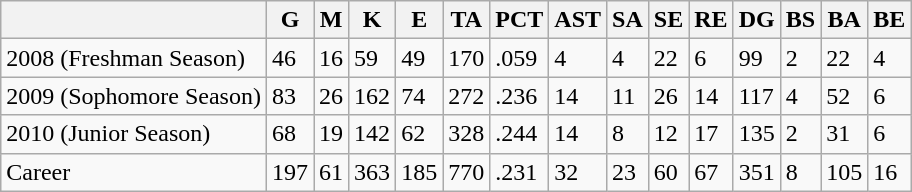<table class="wikitable">
<tr>
<th></th>
<th>G</th>
<th>M</th>
<th>K</th>
<th>E</th>
<th>TA</th>
<th>PCT</th>
<th>AST</th>
<th>SA</th>
<th>SE</th>
<th>RE</th>
<th>DG</th>
<th>BS</th>
<th>BA</th>
<th>BE</th>
</tr>
<tr>
<td>2008 (Freshman Season)</td>
<td>46</td>
<td>16</td>
<td>59</td>
<td>49</td>
<td>170</td>
<td>.059</td>
<td>4</td>
<td>4</td>
<td>22</td>
<td>6</td>
<td>99</td>
<td>2</td>
<td>22</td>
<td>4</td>
</tr>
<tr>
<td>2009 (Sophomore Season)</td>
<td>83</td>
<td>26</td>
<td>162</td>
<td>74</td>
<td>272</td>
<td>.236</td>
<td>14</td>
<td>11</td>
<td>26</td>
<td>14</td>
<td>117</td>
<td>4</td>
<td>52</td>
<td>6</td>
</tr>
<tr>
<td>2010 (Junior Season)</td>
<td>68</td>
<td>19</td>
<td>142</td>
<td>62</td>
<td>328</td>
<td>.244</td>
<td>14</td>
<td>8</td>
<td>12</td>
<td>17</td>
<td>135</td>
<td>2</td>
<td>31</td>
<td>6</td>
</tr>
<tr>
<td>Career</td>
<td>197</td>
<td>61</td>
<td>363</td>
<td>185</td>
<td>770</td>
<td>.231</td>
<td>32</td>
<td>23</td>
<td>60</td>
<td>67</td>
<td>351</td>
<td>8</td>
<td>105</td>
<td>16</td>
</tr>
</table>
